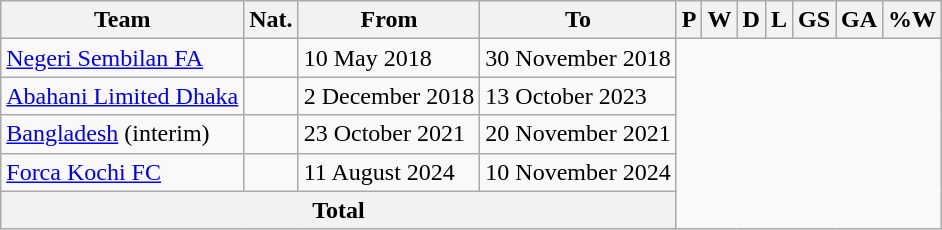<table class="wikitable sortable" style="text-align: center">
<tr>
<th>Team</th>
<th>Nat.</th>
<th class="unsortable">From</th>
<th class="unsortable">To</th>
<th abbr="1">P</th>
<th abbr="1">W</th>
<th abbr="0">D</th>
<th abbr="1">L</th>
<th abbr="2">GS</th>
<th abbr="4">GA</th>
<th abbr="50">%W</th>
</tr>
<tr>
<td align=left><a href='#'>Negeri Sembilan FA</a></td>
<td align=left></td>
<td align=left>10 May 2018</td>
<td align=left>30 November 2018<br></td>
</tr>
<tr>
<td align=left><a href='#'>Abahani Limited Dhaka</a></td>
<td align=left></td>
<td align=left>2 December 2018</td>
<td align=left>13 October 2023<br></td>
</tr>
<tr>
<td align=left><a href='#'>Bangladesh</a> (interim)</td>
<td align=left></td>
<td align=left>23 October 2021</td>
<td align=left>20 November 2021<br></td>
</tr>
<tr>
<td align=left><a href='#'>Forca Kochi FC</a></td>
<td align=left></td>
<td align=left>11 August 2024</td>
<td align=left>10 November 2024<br></td>
</tr>
<tr>
<th colspan=4>Total<br></th>
</tr>
</table>
